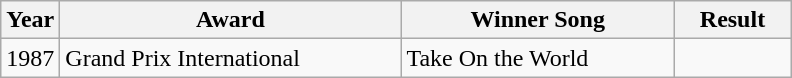<table class="wikitable">
<tr>
<th width="30">Year</th>
<th width="220">Award</th>
<th width="175">Winner Song</th>
<th width="70">Result</th>
</tr>
<tr>
<td>1987</td>
<td>Grand Prix International</td>
<td>Take On the World</td>
<td></td>
</tr>
</table>
